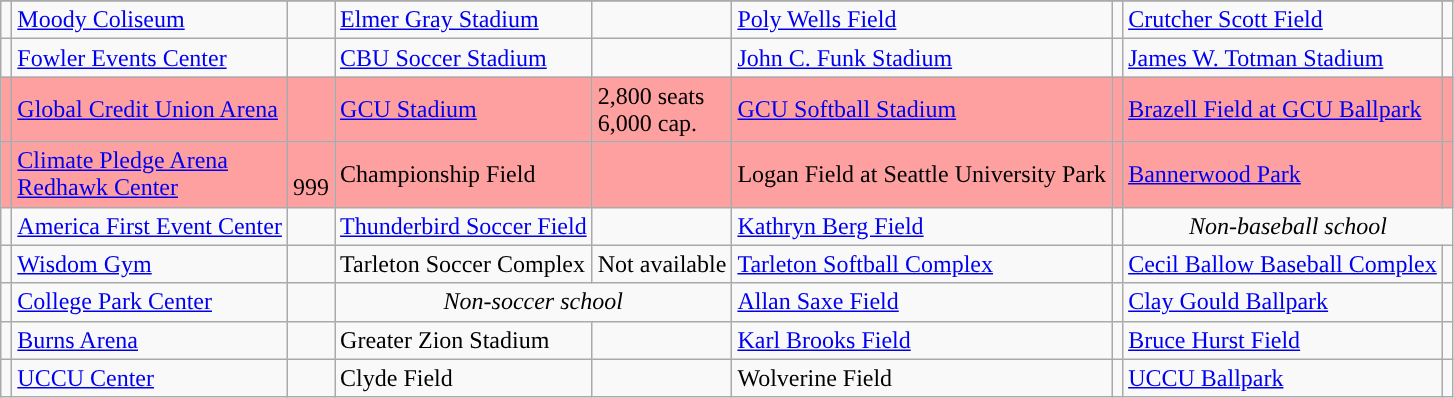<table class="wikitable sortable">
<tr>
</tr>
<tr>
<td style="text-align:center; "><a href='#'></a></td>
<td><a href='#'>Moody Coliseum</a></td>
<td></td>
<td><a href='#'>Elmer Gray Stadium</a></td>
<td></td>
<td><a href='#'>Poly Wells Field</a></td>
<td></td>
<td><a href='#'>Crutcher Scott Field</a></td>
<td></td>
</tr>
<tr>
<td style="text-align:center; "><a href='#'></a></td>
<td><a href='#'>Fowler Events Center</a></td>
<td></td>
<td><a href='#'>CBU Soccer Stadium</a></td>
<td></td>
<td><a href='#'>John C. Funk Stadium</a></td>
<td></td>
<td><a href='#'>James W. Totman Stadium</a></td>
<td></td>
</tr>
<tr bgcolor=#ffa0a0>
<td style="text-align:center; "><a href='#'></a></td>
<td><a href='#'>Global Credit Union Arena</a></td>
<td></td>
<td><a href='#'>GCU Stadium</a></td>
<td>2,800 seats<br>6,000 cap.</td>
<td><a href='#'>GCU Softball Stadium</a></td>
<td></td>
<td><a href='#'>Brazell Field at GCU Ballpark</a></td>
<td></td>
</tr>
<tr bgcolor=#ffa0a0>
<td style="text-align:center; "><a href='#'></a></td>
<td><a href='#'>Climate Pledge Arena</a><br><a href='#'>Redhawk Center</a></td>
<td><br>999</td>
<td>Championship Field</td>
<td></td>
<td>Logan Field at Seattle University Park</td>
<td></td>
<td><a href='#'>Bannerwood Park</a></td>
<td></td>
</tr>
<tr>
<td style="text-align:center; "><a href='#'></a></td>
<td><a href='#'>America First Event Center</a></td>
<td></td>
<td><a href='#'>Thunderbird Soccer Field</a></td>
<td></td>
<td><a href='#'>Kathryn Berg Field</a></td>
<td></td>
<td colspan=2 align=center><em>Non-baseball school</em></td>
</tr>
<tr>
<td style="text-align:center; "><a href='#'></a></td>
<td><a href='#'>Wisdom Gym</a></td>
<td></td>
<td>Tarleton Soccer Complex</td>
<td>Not available</td>
<td><a href='#'>Tarleton Softball Complex</a></td>
<td></td>
<td><a href='#'>Cecil Ballow Baseball Complex</a></td>
<td></td>
</tr>
<tr>
<td style="text-align:center; "><a href='#'></a></td>
<td><a href='#'>College Park Center</a></td>
<td></td>
<td colspan=2 align=center><em>Non-soccer school</em></td>
<td><a href='#'>Allan Saxe Field</a></td>
<td></td>
<td><a href='#'>Clay Gould Ballpark</a></td>
<td></td>
</tr>
<tr>
<td style="text-align:center; "><a href='#'></a></td>
<td><a href='#'>Burns Arena</a></td>
<td></td>
<td>Greater Zion Stadium</td>
<td></td>
<td><a href='#'>Karl Brooks Field</a></td>
<td></td>
<td><a href='#'>Bruce Hurst Field</a></td>
<td></td>
</tr>
<tr>
<td style="text-align:center; "><a href='#'></a></td>
<td><a href='#'>UCCU Center</a></td>
<td></td>
<td>Clyde Field</td>
<td></td>
<td>Wolverine Field</td>
<td></td>
<td><a href='#'>UCCU Ballpark</a></td>
<td></td>
</tr>
</table>
